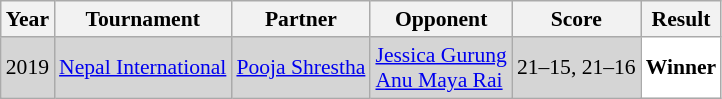<table class="sortable wikitable" style="font-size: 90%;">
<tr>
<th>Year</th>
<th>Tournament</th>
<th>Partner</th>
<th>Opponent</th>
<th>Score</th>
<th>Result</th>
</tr>
<tr style="background:#D5D5D5">
<td align="center">2019</td>
<td align="left"><a href='#'>Nepal International</a></td>
<td align="left"> <a href='#'>Pooja Shrestha</a></td>
<td align="left"> <a href='#'>Jessica Gurung</a> <br>  <a href='#'>Anu Maya Rai</a></td>
<td align="left">21–15, 21–16</td>
<td style="text-align:left; background:white"> <strong>Winner</strong></td>
</tr>
</table>
